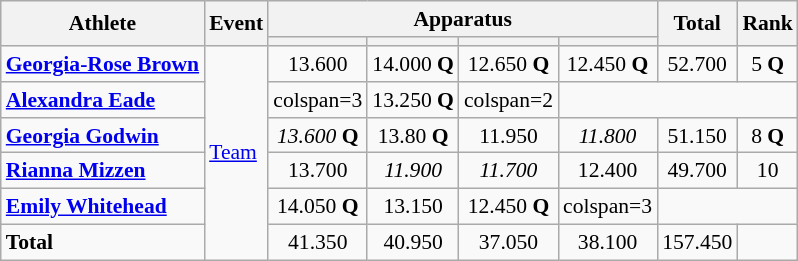<table class=wikitable style=font-size:90%;text-align:center>
<tr>
<th rowspan=2>Athlete</th>
<th rowspan=2>Event</th>
<th colspan=4>Apparatus</th>
<th rowspan=2>Total</th>
<th rowspan=2>Rank</th>
</tr>
<tr style=font-size:95%>
<th></th>
<th></th>
<th></th>
<th></th>
</tr>
<tr>
<td align=left><strong><a href='#'>Georgia-Rose Brown</a></strong></td>
<td align=left rowspan=6><a href='#'>Team</a></td>
<td>13.600</td>
<td>14.000 <strong>Q</strong></td>
<td>12.650 <strong>Q</strong></td>
<td>12.450 <strong>Q</strong></td>
<td>52.700</td>
<td>5 <strong>Q</strong></td>
</tr>
<tr>
<td align=left><strong><a href='#'>Alexandra Eade</a></strong></td>
<td>colspan=3 </td>
<td>13.250 <strong>Q</strong></td>
<td>colspan=2 </td>
</tr>
<tr>
<td align=left><strong><a href='#'>Georgia Godwin</a></strong></td>
<td><em>13.600</em> <strong>Q</strong></td>
<td>13.80 <strong>Q</strong></td>
<td>11.950</td>
<td><em>11.800</em></td>
<td>51.150</td>
<td>8 <strong>Q</strong></td>
</tr>
<tr>
<td align=left><strong><a href='#'>Rianna Mizzen</a></strong></td>
<td>13.700</td>
<td><em>11.900</em></td>
<td><em>11.700</em></td>
<td>12.400</td>
<td>49.700</td>
<td>10</td>
</tr>
<tr>
<td align=left><strong><a href='#'>Emily Whitehead</a></strong></td>
<td>14.050 <strong>Q</strong></td>
<td>13.150</td>
<td>12.450 <strong>Q</strong></td>
<td>colspan=3 </td>
</tr>
<tr>
<td align=left><strong>Total</strong></td>
<td>41.350</td>
<td>40.950</td>
<td>37.050</td>
<td>38.100</td>
<td>157.450</td>
<td></td>
</tr>
</table>
